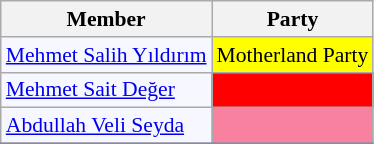<table class=wikitable style="border:1px solid #8888aa; background-color:#f7f8ff; padding:0px; font-size:90%;">
<tr>
<th>Member</th>
<th>Party</th>
</tr>
<tr>
<td><a href='#'>Mehmet Salih Yıldırım</a></td>
<td style="background: #ffff00">Motherland Party</td>
</tr>
<tr>
<td><a href='#'>Mehmet Sait Değer</a></td>
<td style="background: #ff0000"></td>
</tr>
<tr>
<td><a href='#'>Abdullah Veli Seyda</a></td>
<td style="background: #F7819F"></td>
</tr>
<tr>
</tr>
</table>
